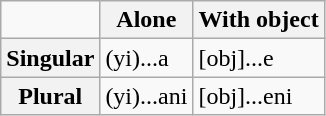<table class="wikitable">
<tr>
<td></td>
<th>Alone</th>
<th>With object</th>
</tr>
<tr>
<th>Singular</th>
<td>(yi)...a</td>
<td>[obj]...e</td>
</tr>
<tr>
<th>Plural</th>
<td>(yi)...ani</td>
<td>[obj]...eni</td>
</tr>
</table>
